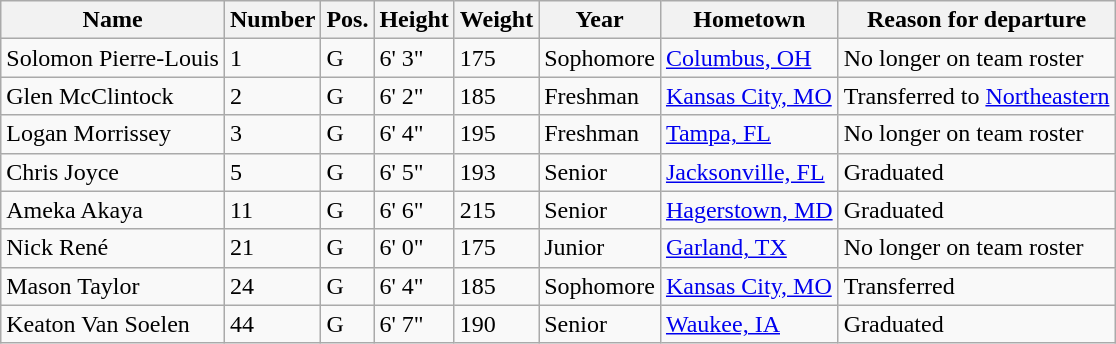<table class="wikitable sortable" border="1">
<tr>
<th>Name</th>
<th>Number</th>
<th>Pos.</th>
<th>Height</th>
<th>Weight</th>
<th>Year</th>
<th>Hometown</th>
<th class="unsortable">Reason for departure</th>
</tr>
<tr>
<td>Solomon Pierre-Louis</td>
<td>1</td>
<td>G</td>
<td>6' 3"</td>
<td>175</td>
<td>Sophomore</td>
<td><a href='#'>Columbus, OH</a></td>
<td>No longer on team roster</td>
</tr>
<tr>
<td>Glen McClintock</td>
<td>2</td>
<td>G</td>
<td>6' 2"</td>
<td>185</td>
<td>Freshman</td>
<td><a href='#'>Kansas City, MO</a></td>
<td>Transferred to <a href='#'>Northeastern</a></td>
</tr>
<tr>
<td>Logan Morrissey</td>
<td>3</td>
<td>G</td>
<td>6' 4"</td>
<td>195</td>
<td>Freshman</td>
<td><a href='#'>Tampa, FL</a></td>
<td>No longer on team roster</td>
</tr>
<tr>
<td>Chris Joyce</td>
<td>5</td>
<td>G</td>
<td>6' 5"</td>
<td>193</td>
<td>Senior</td>
<td><a href='#'>Jacksonville, FL</a></td>
<td>Graduated</td>
</tr>
<tr>
<td>Ameka Akaya</td>
<td>11</td>
<td>G</td>
<td>6' 6"</td>
<td>215</td>
<td>Senior</td>
<td><a href='#'>Hagerstown, MD</a></td>
<td>Graduated</td>
</tr>
<tr>
<td>Nick René</td>
<td>21</td>
<td>G</td>
<td>6' 0"</td>
<td>175</td>
<td>Junior</td>
<td><a href='#'>Garland, TX</a></td>
<td>No longer on team roster</td>
</tr>
<tr>
<td>Mason Taylor</td>
<td>24</td>
<td>G</td>
<td>6' 4"</td>
<td>185</td>
<td>Sophomore</td>
<td><a href='#'>Kansas City, MO</a></td>
<td>Transferred</td>
</tr>
<tr>
<td>Keaton Van Soelen</td>
<td>44</td>
<td>G</td>
<td>6' 7"</td>
<td>190</td>
<td>Senior</td>
<td><a href='#'>Waukee, IA</a></td>
<td>Graduated</td>
</tr>
</table>
